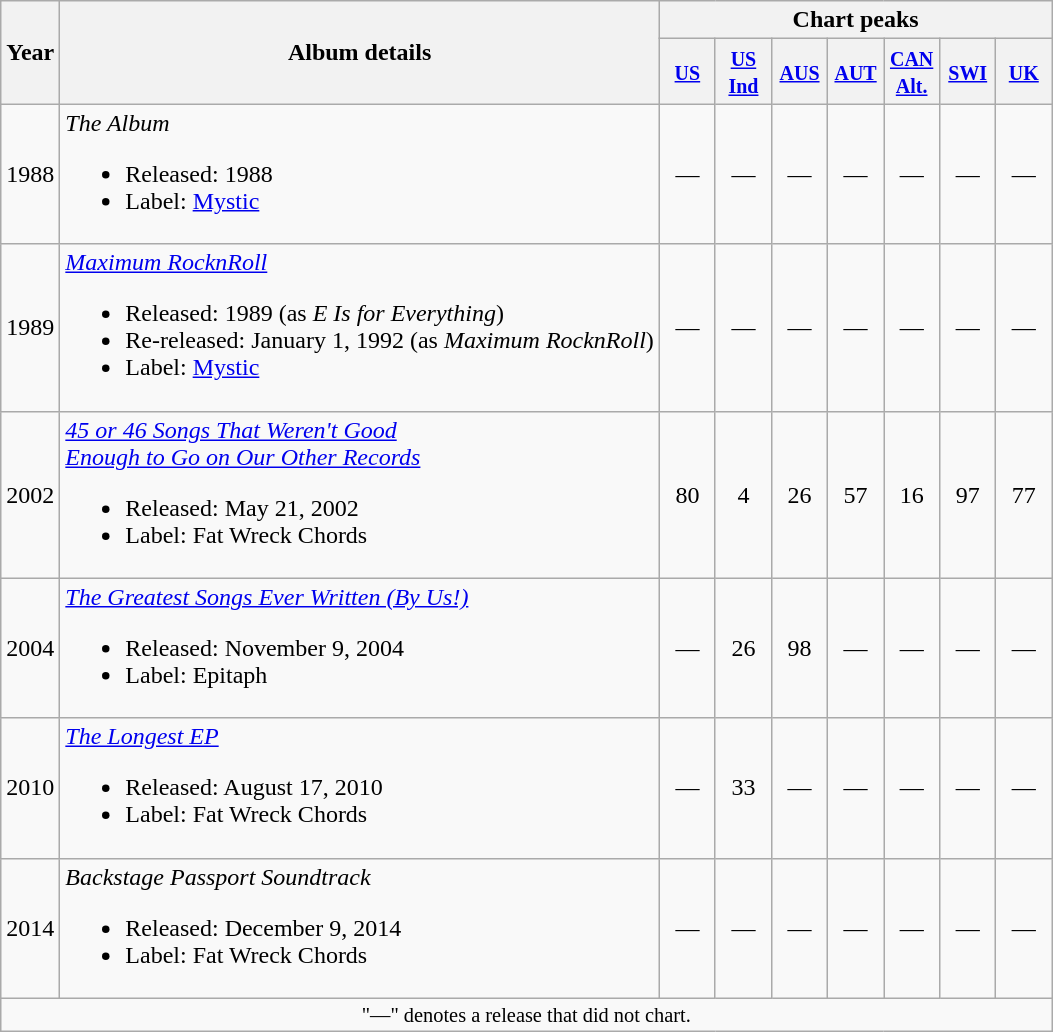<table class="wikitable">
<tr>
<th scope="col" rowspan="2">Year</th>
<th scope="col" rowspan="2">Album details</th>
<th scope="col" colspan="7">Chart peaks</th>
</tr>
<tr>
<th style="width:30px;"><small><a href='#'>US</a></small><br></th>
<th style="width:30px;"><small><a href='#'>US Ind</a></small><br></th>
<th style="width:30px;"><small><a href='#'>AUS</a></small><br></th>
<th style="width:30px;"><small><a href='#'>AUT</a></small><br></th>
<th style="width:30px;"><small><a href='#'>CAN Alt.</a></small><br></th>
<th style="width:30px;"><small><a href='#'>SWI</a></small><br></th>
<th style="width:30px;"><small><a href='#'>UK</a></small><br></th>
</tr>
<tr>
<td>1988</td>
<td><em>The Album</em><br><ul><li>Released: 1988</li><li>Label: <a href='#'>Mystic</a></li></ul></td>
<td style="text-align:center;">—</td>
<td style="text-align:center;">—</td>
<td style="text-align:center;">—</td>
<td style="text-align:center;">—</td>
<td style="text-align:center;">—</td>
<td style="text-align:center;">—</td>
<td style="text-align:center;">—</td>
</tr>
<tr>
<td>1989</td>
<td><em><a href='#'>Maximum RocknRoll</a></em><br><ul><li>Released: 1989 (as <em>E Is for Everything</em>)</li><li>Re-released: January 1, 1992 (as <em>Maximum RocknRoll</em>)</li><li>Label: <a href='#'>Mystic</a></li></ul></td>
<td style="text-align:center;">—</td>
<td style="text-align:center;">—</td>
<td style="text-align:center;">—</td>
<td style="text-align:center;">—</td>
<td style="text-align:center;">—</td>
<td style="text-align:center;">—</td>
<td style="text-align:center;">—</td>
</tr>
<tr>
<td>2002</td>
<td><em><a href='#'>45 or 46 Songs That Weren't Good<br>Enough to Go on Our Other Records</a></em><br><ul><li>Released: May 21, 2002</li><li>Label: Fat Wreck Chords</li></ul></td>
<td style="text-align:center;">80</td>
<td style="text-align:center;">4</td>
<td style="text-align:center;">26</td>
<td style="text-align:center;">57</td>
<td style="text-align:center;">16</td>
<td style="text-align:center;">97</td>
<td style="text-align:center;">77</td>
</tr>
<tr>
<td>2004</td>
<td><em><a href='#'>The Greatest Songs Ever Written (By Us!)</a></em><br><ul><li>Released: November 9, 2004</li><li>Label: Epitaph</li></ul></td>
<td style="text-align:center;">—</td>
<td style="text-align:center;">26</td>
<td style="text-align:center;">98</td>
<td style="text-align:center;">—</td>
<td style="text-align:center;">—</td>
<td style="text-align:center;">—</td>
<td style="text-align:center;">—</td>
</tr>
<tr>
<td>2010</td>
<td><em><a href='#'>The Longest EP</a></em><br><ul><li>Released: August 17, 2010</li><li>Label: Fat Wreck Chords</li></ul></td>
<td style="text-align:center;">—</td>
<td style="text-align:center;">33</td>
<td style="text-align:center;">—</td>
<td style="text-align:center;">—</td>
<td style="text-align:center;">—</td>
<td style="text-align:center;">—</td>
<td style="text-align:center;">—</td>
</tr>
<tr>
<td>2014</td>
<td><em>Backstage Passport Soundtrack</em><br><ul><li>Released: December 9, 2014</li><li>Label: Fat Wreck Chords</li></ul></td>
<td style="text-align:center;">—</td>
<td style="text-align:center;">—</td>
<td style="text-align:center;">—</td>
<td style="text-align:center;">—</td>
<td style="text-align:center;">—</td>
<td style="text-align:center;">—</td>
<td style="text-align:center;">—</td>
</tr>
<tr>
<td colspan="15" style="text-align:center; font-size:85%">"—" denotes a release that did not chart.</td>
</tr>
</table>
